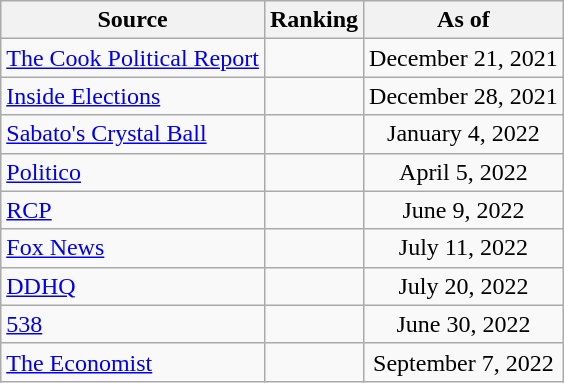<table class="wikitable" style="text-align:center">
<tr>
<th>Source</th>
<th>Ranking</th>
<th>As of</th>
</tr>
<tr>
<td align=left><a href='#'>The Cook Political Report</a></td>
<td></td>
<td>December 21, 2021</td>
</tr>
<tr>
<td align=left><a href='#'>Inside Elections</a></td>
<td></td>
<td>December 28, 2021</td>
</tr>
<tr>
<td align=left><a href='#'>Sabato's Crystal Ball</a></td>
<td></td>
<td>January 4, 2022</td>
</tr>
<tr>
<td align=left><a href='#'>Politico</a></td>
<td></td>
<td>April 5, 2022</td>
</tr>
<tr>
<td align="left"><a href='#'>RCP</a></td>
<td></td>
<td>June 9, 2022</td>
</tr>
<tr>
<td align=left><a href='#'>Fox News</a></td>
<td></td>
<td>July 11, 2022</td>
</tr>
<tr>
<td align="left"><a href='#'>DDHQ</a></td>
<td></td>
<td>July 20, 2022</td>
</tr>
<tr>
<td align="left"><a href='#'>538</a></td>
<td></td>
<td>June 30, 2022</td>
</tr>
<tr>
<td align="left"><a href='#'>The Economist</a></td>
<td></td>
<td>September 7, 2022</td>
</tr>
</table>
